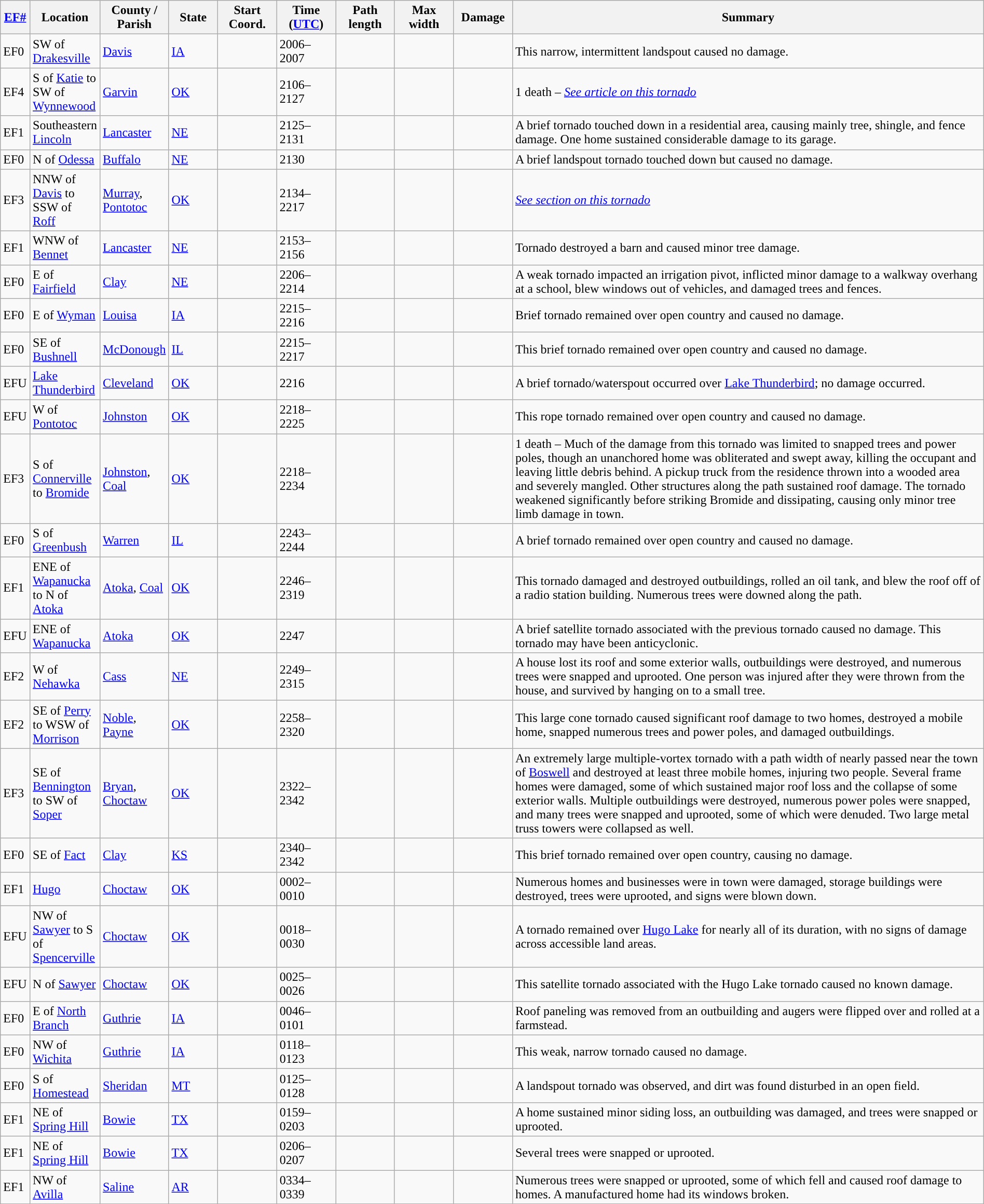<table class="wikitable sortable" style="width:100%;">
<tr>
<th scope="col"  style="width:3%; text-align:center;"><a href='#'>EF#</a></th>
<th scope="col"  style="width:7%; text-align:center;" class="unsortable">Location</th>
<th scope="col"  style="width:6%; text-align:center;" class="unsortable">County / Parish</th>
<th scope="col"  style="width:5%; text-align:center;">State</th>
<th scope="col"  style="width:6%; text-align:center;">Start Coord.</th>
<th scope="col"  style="width:6%; text-align:center;">Time (<a href='#'>UTC</a>)</th>
<th scope="col"  style="width:6%; text-align:center;">Path length</th>
<th scope="col"  style="width:6%; text-align:center;">Max width</th>
<th scope="col"  style="width:6%; text-align:center;">Damage</th>
<th scope="col" class="unsortable" style="width:48%; text-align:center;">Summary</th>
</tr>
<tr>
<td>EF0</td>
<td>SW of <a href='#'>Drakesville</a></td>
<td><a href='#'>Davis</a></td>
<td><a href='#'>IA</a></td>
<td></td>
<td>2006–2007</td>
<td></td>
<td></td>
<td></td>
<td>This narrow, intermittent landspout caused no damage.</td>
</tr>
<tr>
<td>EF4</td>
<td>S of <a href='#'>Katie</a> to SW of <a href='#'>Wynnewood</a></td>
<td><a href='#'>Garvin</a></td>
<td><a href='#'>OK</a></td>
<td></td>
<td>2106–2127</td>
<td></td>
<td></td>
<td></td>
<td>1 death – <em><a href='#'>See article on this tornado</a></em></td>
</tr>
<tr>
<td>EF1</td>
<td>Southeastern <a href='#'>Lincoln</a></td>
<td><a href='#'>Lancaster</a></td>
<td><a href='#'>NE</a></td>
<td></td>
<td>2125–2131</td>
<td></td>
<td></td>
<td></td>
<td>A brief tornado touched down in a residential area, causing mainly tree, shingle, and fence damage. One home sustained considerable damage to its garage.</td>
</tr>
<tr>
<td>EF0</td>
<td>N of <a href='#'>Odessa</a></td>
<td><a href='#'>Buffalo</a></td>
<td><a href='#'>NE</a></td>
<td></td>
<td>2130</td>
<td></td>
<td></td>
<td></td>
<td>A brief landspout tornado touched down but caused no damage.</td>
</tr>
<tr>
<td>EF3</td>
<td>NNW of <a href='#'>Davis</a> to SSW of <a href='#'>Roff</a></td>
<td><a href='#'>Murray</a>, <a href='#'>Pontotoc</a></td>
<td><a href='#'>OK</a></td>
<td></td>
<td>2134–2217</td>
<td></td>
<td></td>
<td></td>
<td><em><a href='#'>See section on this tornado</a></em></td>
</tr>
<tr>
<td>EF1</td>
<td>WNW of <a href='#'>Bennet</a></td>
<td><a href='#'>Lancaster</a></td>
<td><a href='#'>NE</a></td>
<td></td>
<td>2153–2156</td>
<td></td>
<td></td>
<td></td>
<td>Tornado destroyed a barn and caused minor tree damage.</td>
</tr>
<tr>
<td>EF0</td>
<td>E of <a href='#'>Fairfield</a></td>
<td><a href='#'>Clay</a></td>
<td><a href='#'>NE</a></td>
<td></td>
<td>2206–2214</td>
<td></td>
<td></td>
<td></td>
<td>A weak tornado impacted an irrigation pivot, inflicted minor damage to a walkway overhang at a school, blew windows out of vehicles, and damaged trees and fences.</td>
</tr>
<tr>
<td>EF0</td>
<td>E of <a href='#'>Wyman</a></td>
<td><a href='#'>Louisa</a></td>
<td><a href='#'>IA</a></td>
<td></td>
<td>2215–2216</td>
<td></td>
<td></td>
<td></td>
<td>Brief tornado remained over open country and caused no damage.</td>
</tr>
<tr>
<td>EF0</td>
<td>SE of <a href='#'>Bushnell</a></td>
<td><a href='#'>McDonough</a></td>
<td><a href='#'>IL</a></td>
<td></td>
<td>2215–2217</td>
<td></td>
<td></td>
<td></td>
<td>This brief tornado remained over open country and caused no damage.</td>
</tr>
<tr>
<td>EFU</td>
<td><a href='#'>Lake Thunderbird</a></td>
<td><a href='#'>Cleveland</a></td>
<td><a href='#'>OK</a></td>
<td></td>
<td>2216</td>
<td></td>
<td></td>
<td></td>
<td>A brief tornado/waterspout occurred over <a href='#'>Lake Thunderbird</a>; no damage occurred.</td>
</tr>
<tr>
<td>EFU</td>
<td>W of <a href='#'>Pontotoc</a></td>
<td><a href='#'>Johnston</a></td>
<td><a href='#'>OK</a></td>
<td></td>
<td>2218–2225</td>
<td></td>
<td></td>
<td></td>
<td>This rope tornado remained over open country and caused no damage.</td>
</tr>
<tr>
<td>EF3</td>
<td>S of <a href='#'>Connerville</a> to <a href='#'>Bromide</a></td>
<td><a href='#'>Johnston</a>, <a href='#'>Coal</a></td>
<td><a href='#'>OK</a></td>
<td></td>
<td>2218–2234</td>
<td></td>
<td></td>
<td></td>
<td>1 death – Much of the damage from this tornado was limited to snapped trees and power poles, though an unanchored home was obliterated and swept away, killing the occupant and leaving little debris behind. A pickup truck from the residence thrown  into a wooded area and severely mangled. Other structures along the path sustained roof damage. The tornado weakened significantly before striking Bromide and dissipating, causing only minor tree limb damage in town.</td>
</tr>
<tr>
<td>EF0</td>
<td>S of <a href='#'>Greenbush</a></td>
<td><a href='#'>Warren</a></td>
<td><a href='#'>IL</a></td>
<td></td>
<td>2243–2244</td>
<td></td>
<td></td>
<td></td>
<td>A brief tornado remained over open country and caused no damage.</td>
</tr>
<tr>
<td>EF1</td>
<td>ENE of <a href='#'>Wapanucka</a> to N of <a href='#'>Atoka</a></td>
<td><a href='#'>Atoka</a>, <a href='#'>Coal</a></td>
<td><a href='#'>OK</a></td>
<td></td>
<td>2246–2319</td>
<td></td>
<td></td>
<td></td>
<td>This tornado damaged and destroyed outbuildings, rolled an oil tank, and blew the roof off of a radio station building. Numerous trees were downed along the path.</td>
</tr>
<tr>
<td>EFU</td>
<td>ENE of <a href='#'>Wapanucka</a></td>
<td><a href='#'>Atoka</a></td>
<td><a href='#'>OK</a></td>
<td></td>
<td>2247</td>
<td></td>
<td></td>
<td></td>
<td>A brief satellite tornado associated with the previous tornado caused no damage. This tornado may have been anticyclonic.</td>
</tr>
<tr>
<td>EF2</td>
<td>W of <a href='#'>Nehawka</a></td>
<td><a href='#'>Cass</a></td>
<td><a href='#'>NE</a></td>
<td></td>
<td>2249–2315</td>
<td></td>
<td></td>
<td></td>
<td>A house lost its roof and some exterior walls, outbuildings were destroyed, and numerous trees were snapped and uprooted. One person was injured after they were thrown from the house, and survived by hanging on to a small tree.</td>
</tr>
<tr>
<td>EF2</td>
<td>SE of <a href='#'>Perry</a> to WSW of <a href='#'>Morrison</a></td>
<td><a href='#'>Noble</a>, <a href='#'>Payne</a></td>
<td><a href='#'>OK</a></td>
<td></td>
<td>2258–2320</td>
<td></td>
<td></td>
<td></td>
<td>This large cone tornado caused significant roof damage to two homes, destroyed a mobile home, snapped numerous trees and power poles, and damaged outbuildings.</td>
</tr>
<tr>
<td>EF3</td>
<td>SE of <a href='#'>Bennington</a> to SW of <a href='#'>Soper</a></td>
<td><a href='#'>Bryan</a>, <a href='#'>Choctaw</a></td>
<td><a href='#'>OK</a></td>
<td></td>
<td>2322–2342</td>
<td></td>
<td></td>
<td></td>
<td>An extremely large multiple-vortex tornado with a path width of nearly  passed near the town of <a href='#'>Boswell</a> and destroyed at least three mobile homes, injuring two people. Several frame homes were damaged, some of which sustained major roof loss and the collapse of some exterior walls. Multiple outbuildings were destroyed, numerous power poles were snapped, and many trees were snapped and uprooted, some of which were denuded. Two large metal truss towers were collapsed as well.</td>
</tr>
<tr>
<td>EF0</td>
<td>SE of <a href='#'>Fact</a></td>
<td><a href='#'>Clay</a></td>
<td><a href='#'>KS</a></td>
<td></td>
<td>2340–2342</td>
<td></td>
<td></td>
<td></td>
<td>This brief tornado remained over open country, causing no damage.</td>
</tr>
<tr>
<td>EF1</td>
<td><a href='#'>Hugo</a></td>
<td><a href='#'>Choctaw</a></td>
<td><a href='#'>OK</a></td>
<td></td>
<td>0002–0010</td>
<td></td>
<td></td>
<td></td>
<td>Numerous homes and businesses were in town were damaged, storage buildings were destroyed, trees were uprooted, and signs were blown down.</td>
</tr>
<tr>
<td>EFU</td>
<td>NW of <a href='#'>Sawyer</a> to S of <a href='#'>Spencerville</a></td>
<td><a href='#'>Choctaw</a></td>
<td><a href='#'>OK</a></td>
<td></td>
<td>0018–0030</td>
<td></td>
<td></td>
<td></td>
<td>A tornado remained over <a href='#'>Hugo Lake</a> for nearly all of its duration, with no signs of damage across accessible land areas.</td>
</tr>
<tr>
<td>EFU</td>
<td>N of <a href='#'>Sawyer</a></td>
<td><a href='#'>Choctaw</a></td>
<td><a href='#'>OK</a></td>
<td></td>
<td>0025–0026</td>
<td></td>
<td></td>
<td></td>
<td>This satellite tornado associated with the Hugo Lake tornado caused no known damage.</td>
</tr>
<tr>
<td>EF0</td>
<td>E of <a href='#'>North Branch</a></td>
<td><a href='#'>Guthrie</a></td>
<td><a href='#'>IA</a></td>
<td></td>
<td>0046–0101</td>
<td></td>
<td></td>
<td></td>
<td>Roof paneling was removed from an outbuilding and augers were flipped over and rolled at a farmstead.</td>
</tr>
<tr>
<td>EF0</td>
<td>NW of <a href='#'>Wichita</a></td>
<td><a href='#'>Guthrie</a></td>
<td><a href='#'>IA</a></td>
<td></td>
<td>0118–0123</td>
<td></td>
<td></td>
<td></td>
<td>This weak, narrow tornado caused no damage.</td>
</tr>
<tr>
<td>EF0</td>
<td>S of <a href='#'>Homestead</a></td>
<td><a href='#'>Sheridan</a></td>
<td><a href='#'>MT</a></td>
<td></td>
<td>0125–0128</td>
<td></td>
<td></td>
<td></td>
<td>A landspout tornado was observed, and dirt was found disturbed in an open field.</td>
</tr>
<tr>
<td>EF1</td>
<td>NE of <a href='#'>Spring Hill</a></td>
<td><a href='#'>Bowie</a></td>
<td><a href='#'>TX</a></td>
<td></td>
<td>0159–0203</td>
<td></td>
<td></td>
<td></td>
<td>A home sustained minor siding loss, an outbuilding was damaged, and trees were snapped or uprooted.</td>
</tr>
<tr>
<td>EF1</td>
<td>NE of <a href='#'>Spring Hill</a></td>
<td><a href='#'>Bowie</a></td>
<td><a href='#'>TX</a></td>
<td></td>
<td>0206–0207</td>
<td></td>
<td></td>
<td></td>
<td>Several trees were snapped or uprooted.</td>
</tr>
<tr>
<td>EF1</td>
<td>NW of <a href='#'>Avilla</a></td>
<td><a href='#'>Saline</a></td>
<td><a href='#'>AR</a></td>
<td></td>
<td>0334–0339</td>
<td></td>
<td></td>
<td></td>
<td>Numerous trees were snapped or uprooted, some of which fell and caused roof damage to homes. A manufactured home had its windows broken.</td>
</tr>
</table>
